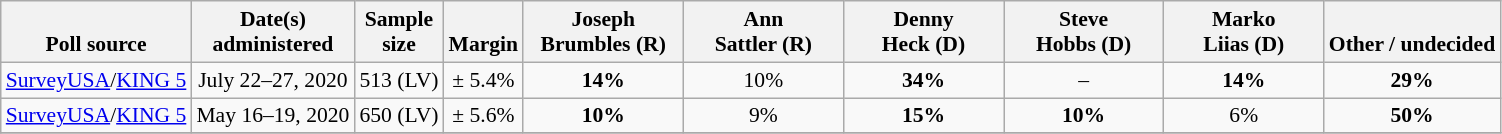<table class="wikitable" style="font-size:90%;text-align:center;">
<tr valign=bottom>
<th>Poll source</th>
<th>Date(s)<br>administered</th>
<th>Sample<br>size</th>
<th>Margin<br></th>
<th style="width:100px;">Joseph<br>Brumbles (R)</th>
<th style="width:100px;">Ann<br>Sattler (R)</th>
<th style="width:100px;">Denny<br>Heck (D)</th>
<th style="width:100px;">Steve<br>Hobbs (D)</th>
<th style="width:100px;">Marko<br>Liias (D)</th>
<th>Other / undecided</th>
</tr>
<tr>
<td style="tex5-align:left;"><a href='#'>SurveyUSA</a>/<a href='#'>KING 5</a></td>
<td>July 22–27, 2020</td>
<td>513 (LV)</td>
<td>± 5.4%</td>
<td><strong>14%</strong></td>
<td>10%</td>
<td><strong>34%</strong></td>
<td>–</td>
<td><strong>14%</strong></td>
<td><strong>29%</strong></td>
</tr>
<tr>
<td style="tex5-align:left;"><a href='#'>SurveyUSA</a>/<a href='#'>KING 5</a></td>
<td>May 16–19, 2020</td>
<td>650 (LV)</td>
<td>± 5.6%</td>
<td><strong>10%</strong></td>
<td>9%</td>
<td><strong>15%</strong></td>
<td><strong>10%</strong></td>
<td>6%</td>
<td><strong>50%</strong></td>
</tr>
<tr>
</tr>
</table>
